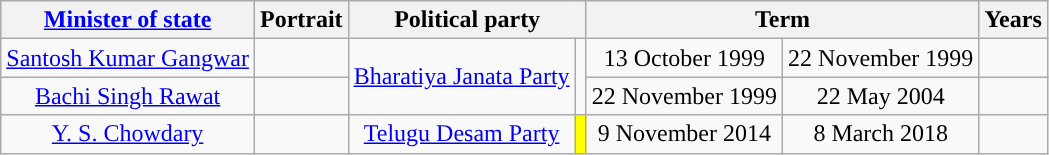<table class="wikitable sortable mw-collapsible style=" ;"sortable mw-collapsible">
<tr>
<th><a href='#'>Minister of state</a></th>
<th>Portrait</th>
<th colspan="2">Political party</th>
<th colspan="2">Term</th>
<th>Years</th>
</tr>
<tr align=center>
<td><a href='#'>Santosh Kumar Gangwar</a></td>
<td></td>
<td rowspan="2"><a href='#'>Bharatiya Janata Party</a></td>
<td rowspan="2" ;></td>
<td>13 October 1999</td>
<td>22 November 1999</td>
<td></td>
</tr>
<tr align=center>
<td><a href='#'>Bachi Singh Rawat</a></td>
<td></td>
<td>22 November 1999</td>
<td>22 May 2004</td>
<td></td>
</tr>
<tr align=center>
<td><a href='#'>Y. S. Chowdary</a></td>
<td></td>
<td><a href='#'>Telugu Desam Party</a></td>
<td bgcolor=#FFFF00></td>
<td>9 November 2014</td>
<td>8 March 2018</td>
<td></td>
</tr>
</table>
